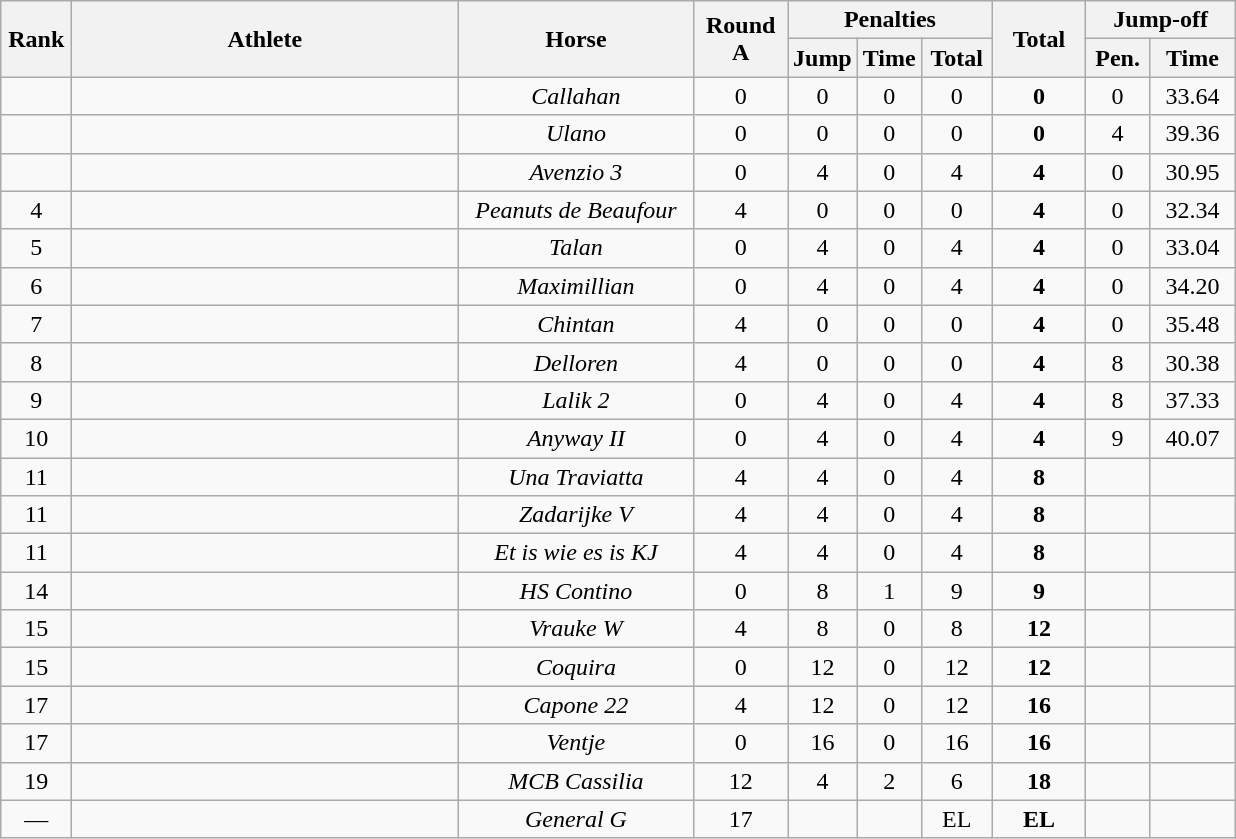<table class="wikitable" style="text-align:center">
<tr>
<th rowspan=2 width=40>Rank</th>
<th rowspan=2 width=250>Athlete</th>
<th rowspan=2 width=150>Horse</th>
<th rowspan=2 width=55>Round A</th>
<th colspan=3>Penalties</th>
<th rowspan=2 width=55>Total</th>
<th colspan=2>Jump-off</th>
</tr>
<tr>
<th width=35>Jump</th>
<th width=35>Time</th>
<th width=40>Total</th>
<th width=35>Pen.</th>
<th width=50>Time</th>
</tr>
<tr>
<td></td>
<td align=left></td>
<td><em>Callahan</em></td>
<td>0</td>
<td>0</td>
<td>0</td>
<td>0</td>
<td><strong>0</strong></td>
<td>0</td>
<td>33.64</td>
</tr>
<tr>
<td></td>
<td align=left></td>
<td><em>Ulano</em></td>
<td>0</td>
<td>0</td>
<td>0</td>
<td>0</td>
<td><strong>0</strong></td>
<td>4</td>
<td>39.36</td>
</tr>
<tr>
<td></td>
<td align=left></td>
<td><em>Avenzio 3</em></td>
<td>0</td>
<td>4</td>
<td>0</td>
<td>4</td>
<td><strong>4</strong></td>
<td>0</td>
<td>30.95</td>
</tr>
<tr>
<td>4</td>
<td align=left></td>
<td><em>Peanuts de Beaufour</em></td>
<td>4</td>
<td>0</td>
<td>0</td>
<td>0</td>
<td><strong>4</strong></td>
<td>0</td>
<td>32.34</td>
</tr>
<tr>
<td>5</td>
<td align=left></td>
<td><em>Talan</em></td>
<td>0</td>
<td>4</td>
<td>0</td>
<td>4</td>
<td><strong>4</strong></td>
<td>0</td>
<td>33.04</td>
</tr>
<tr>
<td>6</td>
<td align=left></td>
<td><em>Maximillian</em></td>
<td>0</td>
<td>4</td>
<td>0</td>
<td>4</td>
<td><strong>4</strong></td>
<td>0</td>
<td>34.20</td>
</tr>
<tr>
<td>7</td>
<td align=left></td>
<td><em>Chintan</em></td>
<td>4</td>
<td>0</td>
<td>0</td>
<td>0</td>
<td><strong>4</strong></td>
<td>0</td>
<td>35.48</td>
</tr>
<tr>
<td>8</td>
<td align=left></td>
<td><em>Delloren</em></td>
<td>4</td>
<td>0</td>
<td>0</td>
<td>0</td>
<td><strong>4</strong></td>
<td>8</td>
<td>30.38</td>
</tr>
<tr>
<td>9</td>
<td align=left></td>
<td><em>Lalik 2</em></td>
<td>0</td>
<td>4</td>
<td>0</td>
<td>4</td>
<td><strong>4</strong></td>
<td>8</td>
<td>37.33</td>
</tr>
<tr>
<td>10</td>
<td align=left></td>
<td><em>Anyway II</em></td>
<td>0</td>
<td>4</td>
<td>0</td>
<td>4</td>
<td><strong>4</strong></td>
<td>9</td>
<td>40.07</td>
</tr>
<tr>
<td>11</td>
<td align=left></td>
<td><em>Una Traviatta</em></td>
<td>4</td>
<td>4</td>
<td>0</td>
<td>4</td>
<td><strong>8</strong></td>
<td></td>
<td></td>
</tr>
<tr>
<td>11</td>
<td align=left></td>
<td><em>Zadarijke V</em></td>
<td>4</td>
<td>4</td>
<td>0</td>
<td>4</td>
<td><strong>8</strong></td>
<td></td>
<td></td>
</tr>
<tr>
<td>11</td>
<td align=left></td>
<td><em>Et is wie es is KJ</em></td>
<td>4</td>
<td>4</td>
<td>0</td>
<td>4</td>
<td><strong>8</strong></td>
<td></td>
<td></td>
</tr>
<tr>
<td>14</td>
<td align=left></td>
<td><em>HS Contino</em></td>
<td>0</td>
<td>8</td>
<td>1</td>
<td>9</td>
<td><strong>9</strong></td>
<td></td>
<td></td>
</tr>
<tr>
<td>15</td>
<td align=left></td>
<td><em>Vrauke W</em></td>
<td>4</td>
<td>8</td>
<td>0</td>
<td>8</td>
<td><strong>12</strong></td>
<td></td>
<td></td>
</tr>
<tr>
<td>15</td>
<td align=left></td>
<td><em>Coquira</em></td>
<td>0</td>
<td>12</td>
<td>0</td>
<td>12</td>
<td><strong>12</strong></td>
<td></td>
<td></td>
</tr>
<tr>
<td>17</td>
<td align=left></td>
<td><em>Capone 22</em></td>
<td>4</td>
<td>12</td>
<td>0</td>
<td>12</td>
<td><strong>16</strong></td>
<td></td>
<td></td>
</tr>
<tr>
<td>17</td>
<td align=left></td>
<td><em>Ventje</em></td>
<td>0</td>
<td>16</td>
<td>0</td>
<td>16</td>
<td><strong>16</strong></td>
<td></td>
<td></td>
</tr>
<tr>
<td>19</td>
<td align=left></td>
<td><em>MCB Cassilia</em></td>
<td>12</td>
<td>4</td>
<td>2</td>
<td>6</td>
<td><strong>18</strong></td>
<td></td>
<td></td>
</tr>
<tr>
<td>—</td>
<td align=left></td>
<td><em>General G</em></td>
<td>17</td>
<td></td>
<td></td>
<td>EL</td>
<td><strong>EL</strong></td>
<td></td>
<td></td>
</tr>
</table>
